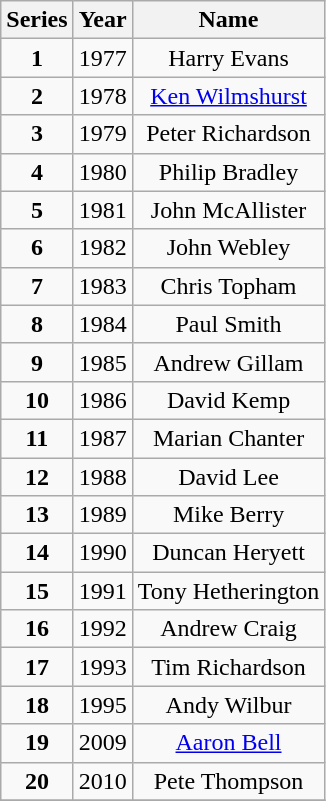<table class="wikitable" style="text-align:center;">
<tr>
<th>Series</th>
<th>Year</th>
<th>Name</th>
</tr>
<tr>
<td><strong>1</strong></td>
<td>1977</td>
<td>Harry Evans</td>
</tr>
<tr>
<td><strong>2</strong></td>
<td>1978</td>
<td><a href='#'>Ken Wilmshurst</a></td>
</tr>
<tr>
<td><strong>3</strong></td>
<td>1979</td>
<td>Peter Richardson</td>
</tr>
<tr>
<td><strong>4</strong></td>
<td>1980</td>
<td>Philip Bradley</td>
</tr>
<tr>
<td><strong>5</strong></td>
<td>1981</td>
<td>John McAllister</td>
</tr>
<tr>
<td><strong>6</strong></td>
<td>1982</td>
<td>John Webley</td>
</tr>
<tr>
<td><strong>7</strong></td>
<td>1983</td>
<td>Chris Topham</td>
</tr>
<tr>
<td><strong>8</strong></td>
<td>1984</td>
<td>Paul Smith</td>
</tr>
<tr>
<td><strong>9</strong></td>
<td>1985</td>
<td>Andrew Gillam</td>
</tr>
<tr>
<td><strong>10</strong></td>
<td>1986</td>
<td>David Kemp</td>
</tr>
<tr>
<td><strong>11</strong></td>
<td>1987</td>
<td>Marian Chanter</td>
</tr>
<tr>
<td><strong>12</strong></td>
<td>1988</td>
<td>David Lee</td>
</tr>
<tr>
<td><strong>13</strong></td>
<td>1989</td>
<td>Mike Berry</td>
</tr>
<tr>
<td><strong>14</strong></td>
<td>1990</td>
<td>Duncan Heryett</td>
</tr>
<tr>
<td><strong>15</strong></td>
<td>1991</td>
<td>Tony Hetherington</td>
</tr>
<tr>
<td><strong>16</strong></td>
<td>1992</td>
<td>Andrew Craig</td>
</tr>
<tr>
<td><strong>17</strong></td>
<td>1993</td>
<td>Tim Richardson</td>
</tr>
<tr>
<td><strong>18</strong></td>
<td>1995</td>
<td>Andy Wilbur</td>
</tr>
<tr>
<td><strong>19</strong></td>
<td>2009</td>
<td><a href='#'>Aaron Bell</a></td>
</tr>
<tr>
<td><strong>20</strong></td>
<td>2010</td>
<td>Pete Thompson</td>
</tr>
<tr>
</tr>
</table>
